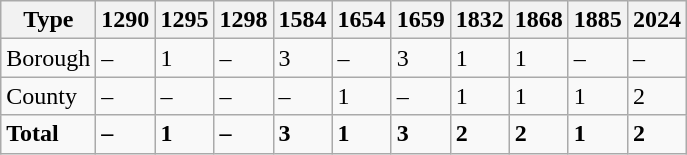<table class="wikitable">
<tr>
<th>Type</th>
<th>1290</th>
<th>1295</th>
<th>1298</th>
<th>1584</th>
<th>1654</th>
<th>1659</th>
<th>1832</th>
<th>1868</th>
<th>1885</th>
<th>2024</th>
</tr>
<tr>
<td>Borough</td>
<td>–</td>
<td>1</td>
<td>–</td>
<td>3</td>
<td>–</td>
<td>3</td>
<td>1</td>
<td>1</td>
<td>–</td>
<td>–</td>
</tr>
<tr>
<td>County</td>
<td>–</td>
<td>–</td>
<td>–</td>
<td>–</td>
<td>1</td>
<td>–</td>
<td>1</td>
<td>1</td>
<td>1</td>
<td>2</td>
</tr>
<tr>
<td><strong>Total</strong></td>
<td><strong>–</strong></td>
<td><strong>1</strong></td>
<td><strong>–</strong></td>
<td><strong>3</strong></td>
<td><strong>1</strong></td>
<td><strong>3</strong></td>
<td><strong>2</strong></td>
<td><strong>2</strong></td>
<td><strong>1</strong></td>
<td><strong>2</strong></td>
</tr>
</table>
